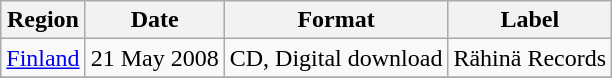<table class=wikitable>
<tr>
<th>Region</th>
<th>Date</th>
<th>Format</th>
<th>Label</th>
</tr>
<tr>
<td><a href='#'>Finland</a></td>
<td>21 May 2008</td>
<td>CD, Digital download</td>
<td>Rähinä Records</td>
</tr>
<tr>
</tr>
</table>
